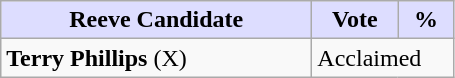<table class="wikitable">
<tr>
<th style="background:#ddf; width:200px;">Reeve Candidate</th>
<th style="background:#ddf; width:50px;">Vote</th>
<th style="background:#ddf; width:30px;">%</th>
</tr>
<tr>
<td><strong>Terry Phillips</strong> (X)</td>
<td colspan="2">Acclaimed</td>
</tr>
</table>
